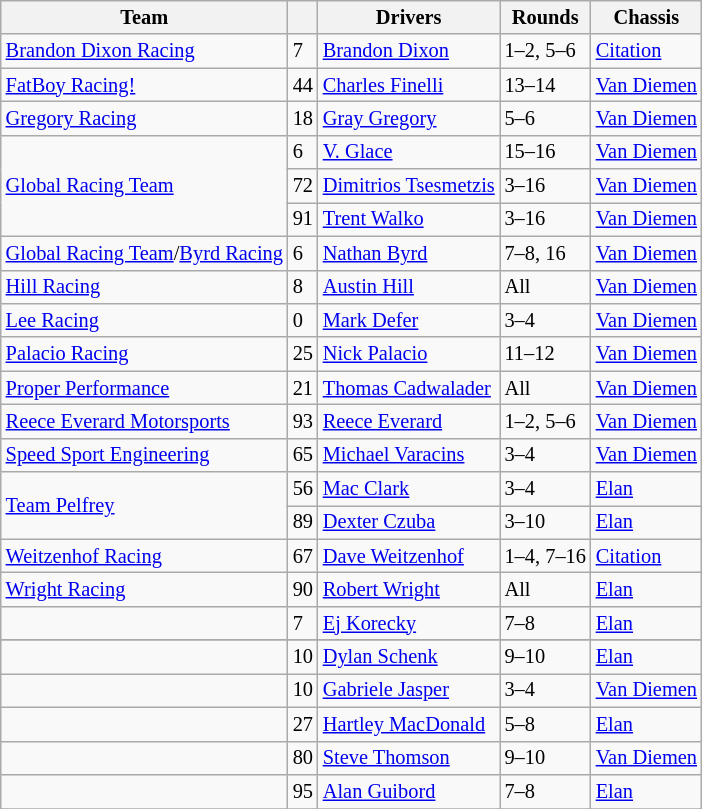<table class="wikitable sortable" style="font-size:85%;">
<tr>
<th>Team</th>
<th></th>
<th>Drivers</th>
<th>Rounds</th>
<th>Chassis</th>
</tr>
<tr>
<td> <a href='#'>Brandon Dixon Racing</a></td>
<td>7</td>
<td> <a href='#'>Brandon Dixon</a></td>
<td>1–2, 5–6</td>
<td><a href='#'>Citation</a></td>
</tr>
<tr>
<td> <a href='#'>FatBoy Racing!</a></td>
<td>44</td>
<td> <a href='#'>Charles Finelli</a></td>
<td>13–14</td>
<td><a href='#'>Van Diemen</a></td>
</tr>
<tr>
<td> <a href='#'>Gregory Racing</a></td>
<td>18</td>
<td> <a href='#'>Gray Gregory</a></td>
<td>5–6</td>
<td><a href='#'>Van Diemen</a></td>
</tr>
<tr>
<td rowspan=3> <a href='#'>Global Racing Team</a></td>
<td>6</td>
<td> <a href='#'>V. Glace</a></td>
<td>15–16</td>
<td><a href='#'>Van Diemen</a></td>
</tr>
<tr>
<td>72</td>
<td> <a href='#'>Dimitrios Tsesmetzis</a></td>
<td>3–16</td>
<td><a href='#'>Van Diemen</a></td>
</tr>
<tr>
<td>91</td>
<td> <a href='#'>Trent Walko</a></td>
<td>3–16</td>
<td><a href='#'>Van Diemen</a></td>
</tr>
<tr>
<td> <a href='#'>Global Racing Team</a>/<a href='#'>Byrd Racing</a></td>
<td>6</td>
<td> <a href='#'>Nathan Byrd</a></td>
<td>7–8, 16</td>
<td><a href='#'>Van Diemen</a></td>
</tr>
<tr>
<td> <a href='#'>Hill Racing</a></td>
<td>8</td>
<td> <a href='#'>Austin Hill</a></td>
<td>All</td>
<td><a href='#'>Van Diemen</a></td>
</tr>
<tr>
<td> <a href='#'>Lee Racing</a></td>
<td>0</td>
<td> <a href='#'>Mark Defer</a></td>
<td>3–4</td>
<td><a href='#'>Van Diemen</a></td>
</tr>
<tr>
<td> <a href='#'>Palacio Racing</a></td>
<td>25</td>
<td> <a href='#'>Nick Palacio</a></td>
<td>11–12</td>
<td><a href='#'>Van Diemen</a></td>
</tr>
<tr>
<td> <a href='#'>Proper Performance</a></td>
<td>21</td>
<td> <a href='#'>Thomas Cadwalader</a></td>
<td>All</td>
<td><a href='#'>Van Diemen</a></td>
</tr>
<tr>
<td> <a href='#'>Reece Everard Motorsports</a></td>
<td>93</td>
<td> <a href='#'>Reece Everard</a></td>
<td>1–2, 5–6</td>
<td><a href='#'>Van Diemen</a></td>
</tr>
<tr>
<td> <a href='#'>Speed Sport Engineering</a></td>
<td>65</td>
<td> <a href='#'>Michael Varacins</a></td>
<td>3–4</td>
<td><a href='#'>Van Diemen</a></td>
</tr>
<tr>
<td rowspan=2> <a href='#'>Team Pelfrey</a></td>
<td>56</td>
<td> <a href='#'>Mac Clark</a></td>
<td>3–4</td>
<td><a href='#'>Elan</a></td>
</tr>
<tr>
<td>89</td>
<td> <a href='#'>Dexter Czuba</a></td>
<td>3–10</td>
<td><a href='#'>Elan</a></td>
</tr>
<tr>
<td> <a href='#'>Weitzenhof Racing</a></td>
<td>67</td>
<td> <a href='#'>Dave Weitzenhof</a></td>
<td>1–4, 7–16</td>
<td><a href='#'>Citation</a></td>
</tr>
<tr>
<td> <a href='#'>Wright Racing</a></td>
<td>90</td>
<td> <a href='#'>Robert Wright</a></td>
<td>All</td>
<td><a href='#'>Elan</a></td>
</tr>
<tr>
<td></td>
<td>7</td>
<td> <a href='#'>Ej Korecky</a></td>
<td>7–8</td>
<td><a href='#'>Elan</a></td>
</tr>
<tr>
</tr>
<tr>
<td></td>
<td>10</td>
<td> <a href='#'>Dylan Schenk</a></td>
<td>9–10</td>
<td><a href='#'>Elan</a></td>
</tr>
<tr>
<td></td>
<td>10</td>
<td> <a href='#'>Gabriele Jasper</a></td>
<td>3–4</td>
<td><a href='#'>Van Diemen</a></td>
</tr>
<tr>
<td></td>
<td>27</td>
<td> <a href='#'>Hartley MacDonald</a></td>
<td>5–8</td>
<td><a href='#'>Elan</a></td>
</tr>
<tr>
<td></td>
<td>80</td>
<td> <a href='#'>Steve Thomson</a></td>
<td>9–10</td>
<td><a href='#'>Van Diemen</a></td>
</tr>
<tr>
<td></td>
<td>95</td>
<td> <a href='#'>Alan Guibord</a></td>
<td>7–8</td>
<td><a href='#'>Elan</a></td>
</tr>
<tr>
</tr>
</table>
